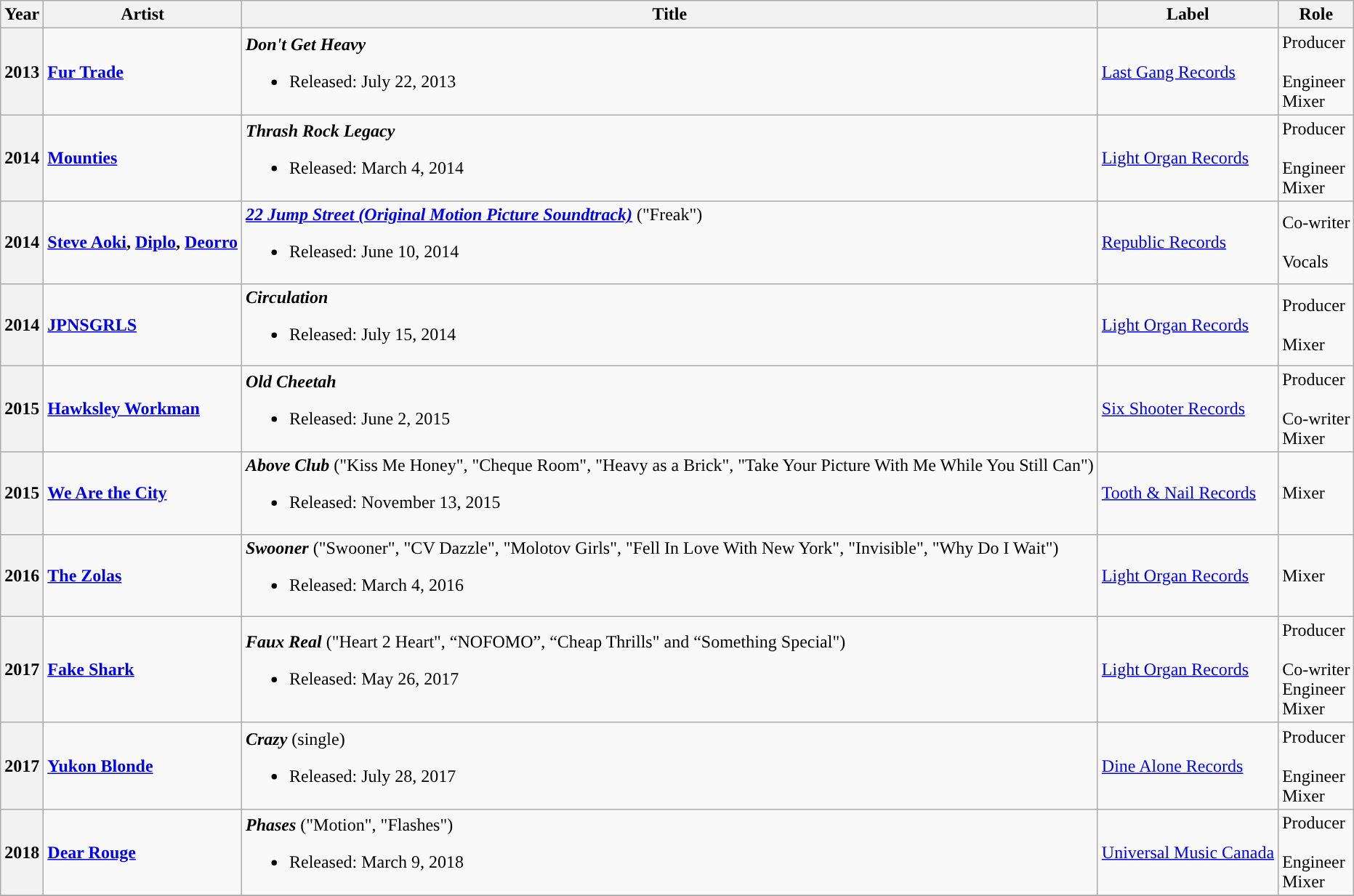<table class="wikitable sortable">
<tr>
<th>Year</th>
<th>Artist</th>
<th class="unsortable">Title</th>
<th class="unsortable">Label</th>
<th class="unsortable”">Role</th>
</tr>
<tr>
<th>2013</th>
<td><strong><a href='#'>Fur Trade</a></strong></td>
<td><strong><em>Don't Get Heavy</em></strong><br><ul><li>Released: July 22, 2013</li></ul></td>
<td><a href='#'>Last Gang Records</a></td>
<td>Producer<br><br>Engineer<br>
Mixer<br></td>
</tr>
<tr>
<th>2014</th>
<td><strong><a href='#'>Mounties</a></strong></td>
<td><strong><em>Thrash Rock Legacy</em></strong><br><ul><li>Released: March 4, 2014</li></ul></td>
<td><a href='#'>Light Organ Records</a></td>
<td>Producer<br><br>Engineer<br>
Mixer<br></td>
</tr>
<tr>
<th>2014</th>
<td><strong><a href='#'>Steve Aoki</a>, <a href='#'>Diplo</a>, <a href='#'>Deorro</a></strong></td>
<td><strong><em><a href='#'>22 Jump Street (Original Motion Picture Soundtrack)</a></em></strong> ("Freak")<br><ul><li>Released: June 10, 2014</li></ul></td>
<td><a href='#'>Republic Records</a></td>
<td>Co-writer<br><br>Vocals<br></td>
</tr>
<tr>
<th>2014</th>
<td><strong><a href='#'>JPNSGRLS</a></strong></td>
<td><strong><em>Circulation</em></strong><br><ul><li>Released: July 15, 2014</li></ul></td>
<td><a href='#'>Light Organ Records</a></td>
<td>Producer<br><br>Mixer<br></td>
</tr>
<tr>
<th>2015</th>
<td><strong><a href='#'>Hawksley Workman</a></strong></td>
<td><strong><em>Old Cheetah</em></strong><br><ul><li>Released: June 2, 2015</li></ul></td>
<td><a href='#'>Six Shooter Records</a></td>
<td>Producer<br><br>Co-writer<br>
Mixer<br></td>
</tr>
<tr>
<th>2015</th>
<td><strong><a href='#'>We Are the City</a></strong></td>
<td><strong><em>Above Club</em></strong> ("Kiss Me Honey", "Cheque Room", "Heavy as a Brick", "Take Your Picture With Me While You Still Can")<br><ul><li>Released: November 13, 2015</li></ul></td>
<td><a href='#'>Tooth & Nail Records</a></td>
<td>Mixer<br></td>
</tr>
<tr>
<th>2016</th>
<td><strong><a href='#'>The Zolas</a></strong></td>
<td><strong><em>Swooner</em></strong> ("Swooner", "CV Dazzle", "Molotov Girls", "Fell In Love With New York", "Invisible", "Why Do I Wait")<br><ul><li>Released: March 4, 2016</li></ul></td>
<td><a href='#'>Light Organ Records</a></td>
<td>Mixer<br></td>
</tr>
<tr>
<th>2017</th>
<td><strong><a href='#'>Fake Shark</a></strong></td>
<td><strong><em>Faux Real</em></strong> ("Heart 2 Heart", “NOFOMO”, “Cheap Thrills" and “Something Special")<br><ul><li>Released: May 26, 2017</li></ul></td>
<td><a href='#'>Light Organ Records</a></td>
<td>Producer<br><br>Co-writer<br>
Engineer<br>
Mixer<br></td>
</tr>
<tr>
<th>2017</th>
<td><strong><a href='#'>Yukon Blonde</a></strong></td>
<td><strong><em>Crazy</em></strong> (single)<br><ul><li>Released: July 28, 2017</li></ul></td>
<td><a href='#'>Dine Alone Records</a></td>
<td>Producer<br><br>Engineer<br>
Mixer<br></td>
</tr>
<tr>
<th>2018</th>
<td><strong><a href='#'>Dear Rouge</a></strong></td>
<td><strong><em>Phases</em></strong> ("Motion", "Flashes")<br><ul><li>Released: March 9, 2018</li></ul></td>
<td><a href='#'>Universal Music Canada</a></td>
<td>Producer<br><br>Engineer<br>
Mixer<br></td>
</tr>
<tr>
</tr>
</table>
